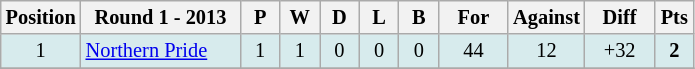<table class="wikitable" style="text-align:center; font-size:85%;">
<tr>
<th width=40 abbr="Position">Position</th>
<th width=100>Round 1 - 2013</th>
<th width=20 abbr="Played">P</th>
<th width=20 abbr="Won">W</th>
<th width=20 abbr="Drawn">D</th>
<th width=20 abbr="Lost">L</th>
<th width=20 abbr="Bye">B</th>
<th width=40 abbr="Points for">For</th>
<th width=40 abbr="Points against">Against</th>
<th width=40 abbr="Points difference">Diff</th>
<th width=20 abbr="Points">Pts</th>
</tr>
<tr style="background: #d7ebed;">
<td>1</td>
<td style="text-align:left;"> <a href='#'>Northern Pride</a></td>
<td>1</td>
<td>1</td>
<td>0</td>
<td>0</td>
<td>0</td>
<td>44</td>
<td>12</td>
<td>+32</td>
<td><strong>2</strong></td>
</tr>
<tr>
</tr>
</table>
